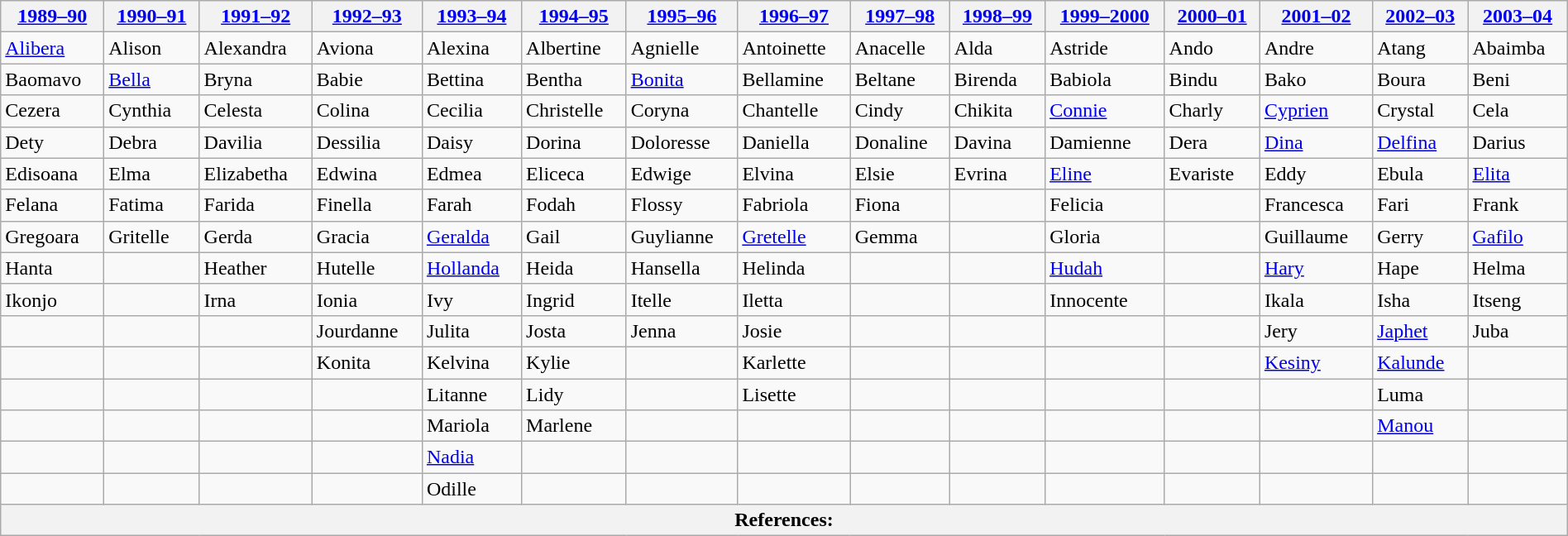<table class="wikitable" width="100%">
<tr>
<th><a href='#'>1989–90</a></th>
<th><a href='#'>1990–91</a></th>
<th><a href='#'>1991–92</a></th>
<th><a href='#'>1992–93</a></th>
<th><a href='#'>1993–94</a></th>
<th><a href='#'>1994–95</a></th>
<th><a href='#'>1995–96</a></th>
<th><a href='#'>1996–97</a></th>
<th><a href='#'>1997–98</a></th>
<th><a href='#'>1998–99</a></th>
<th><a href='#'>1999–2000</a></th>
<th><a href='#'>2000–01</a></th>
<th><a href='#'>2001–02</a></th>
<th><a href='#'>2002–03</a></th>
<th><a href='#'>2003–04</a></th>
</tr>
<tr>
<td><a href='#'>Alibera</a></td>
<td>Alison</td>
<td>Alexandra</td>
<td>Aviona</td>
<td>Alexina</td>
<td>Albertine</td>
<td>Agnielle</td>
<td>Antoinette</td>
<td>Anacelle</td>
<td>Alda</td>
<td>Astride</td>
<td>Ando</td>
<td>Andre</td>
<td>Atang</td>
<td>Abaimba</td>
</tr>
<tr>
<td>Baomavo</td>
<td><a href='#'>Bella</a></td>
<td>Bryna</td>
<td>Babie</td>
<td>Bettina</td>
<td>Bentha</td>
<td><a href='#'>Bonita</a></td>
<td>Bellamine</td>
<td>Beltane</td>
<td>Birenda</td>
<td>Babiola</td>
<td>Bindu</td>
<td>Bako</td>
<td>Boura</td>
<td>Beni</td>
</tr>
<tr>
<td>Cezera</td>
<td>Cynthia</td>
<td>Celesta</td>
<td>Colina</td>
<td>Cecilia</td>
<td>Christelle</td>
<td>Coryna</td>
<td>Chantelle</td>
<td>Cindy</td>
<td>Chikita</td>
<td><a href='#'>Connie</a></td>
<td>Charly</td>
<td><a href='#'>Cyprien</a></td>
<td>Crystal</td>
<td>Cela</td>
</tr>
<tr>
<td>Dety</td>
<td>Debra</td>
<td>Davilia</td>
<td>Dessilia</td>
<td>Daisy</td>
<td>Dorina</td>
<td>Doloresse</td>
<td>Daniella</td>
<td>Donaline</td>
<td>Davina</td>
<td>Damienne</td>
<td>Dera</td>
<td><a href='#'>Dina</a></td>
<td><a href='#'>Delfina</a></td>
<td>Darius</td>
</tr>
<tr>
<td>Edisoana</td>
<td>Elma</td>
<td>Elizabetha</td>
<td>Edwina</td>
<td>Edmea</td>
<td>Eliceca</td>
<td>Edwige</td>
<td>Elvina</td>
<td>Elsie</td>
<td>Evrina</td>
<td><a href='#'>Eline</a></td>
<td>Evariste</td>
<td>Eddy</td>
<td>Ebula</td>
<td><a href='#'>Elita</a></td>
</tr>
<tr>
<td>Felana</td>
<td>Fatima</td>
<td>Farida</td>
<td>Finella</td>
<td>Farah</td>
<td>Fodah</td>
<td>Flossy</td>
<td>Fabriola</td>
<td>Fiona</td>
<td></td>
<td>Felicia</td>
<td></td>
<td>Francesca</td>
<td>Fari</td>
<td>Frank</td>
</tr>
<tr>
<td>Gregoara</td>
<td>Gritelle</td>
<td>Gerda</td>
<td>Gracia</td>
<td><a href='#'>Geralda</a></td>
<td>Gail</td>
<td>Guylianne</td>
<td><a href='#'>Gretelle</a></td>
<td>Gemma</td>
<td></td>
<td>Gloria</td>
<td></td>
<td>Guillaume</td>
<td>Gerry</td>
<td><a href='#'>Gafilo</a></td>
</tr>
<tr>
<td>Hanta</td>
<td></td>
<td>Heather</td>
<td>Hutelle</td>
<td><a href='#'>Hollanda</a></td>
<td>Heida</td>
<td>Hansella</td>
<td>Helinda</td>
<td></td>
<td></td>
<td><a href='#'>Hudah</a></td>
<td></td>
<td><a href='#'>Hary</a></td>
<td>Hape</td>
<td>Helma</td>
</tr>
<tr>
<td>Ikonjo</td>
<td></td>
<td>Irna</td>
<td>Ionia</td>
<td>Ivy</td>
<td>Ingrid</td>
<td>Itelle</td>
<td>Iletta</td>
<td></td>
<td></td>
<td>Innocente</td>
<td></td>
<td>Ikala</td>
<td>Isha</td>
<td>Itseng</td>
</tr>
<tr>
<td></td>
<td></td>
<td></td>
<td>Jourdanne</td>
<td>Julita</td>
<td>Josta</td>
<td>Jenna</td>
<td>Josie</td>
<td></td>
<td></td>
<td></td>
<td></td>
<td>Jery</td>
<td><a href='#'>Japhet</a></td>
<td>Juba</td>
</tr>
<tr>
<td></td>
<td></td>
<td></td>
<td>Konita</td>
<td>Kelvina</td>
<td>Kylie</td>
<td></td>
<td>Karlette</td>
<td></td>
<td></td>
<td></td>
<td></td>
<td><a href='#'>Kesiny</a></td>
<td><a href='#'>Kalunde</a></td>
<td></td>
</tr>
<tr>
<td></td>
<td></td>
<td></td>
<td></td>
<td>Litanne</td>
<td>Lidy</td>
<td></td>
<td>Lisette</td>
<td></td>
<td></td>
<td></td>
<td></td>
<td></td>
<td>Luma</td>
<td></td>
</tr>
<tr>
<td></td>
<td></td>
<td></td>
<td></td>
<td>Mariola</td>
<td>Marlene</td>
<td></td>
<td></td>
<td></td>
<td></td>
<td></td>
<td></td>
<td></td>
<td><a href='#'>Manou</a></td>
<td></td>
</tr>
<tr>
<td></td>
<td></td>
<td></td>
<td></td>
<td><a href='#'>Nadia</a></td>
<td></td>
<td></td>
<td></td>
<td></td>
<td></td>
<td></td>
<td></td>
<td></td>
<td></td>
<td></td>
</tr>
<tr>
<td></td>
<td></td>
<td></td>
<td></td>
<td>Odille</td>
<td></td>
<td></td>
<td></td>
<td></td>
<td></td>
<td></td>
<td></td>
<td></td>
<td></td>
<td></td>
</tr>
<tr>
<th colspan=15>References:</th>
</tr>
</table>
